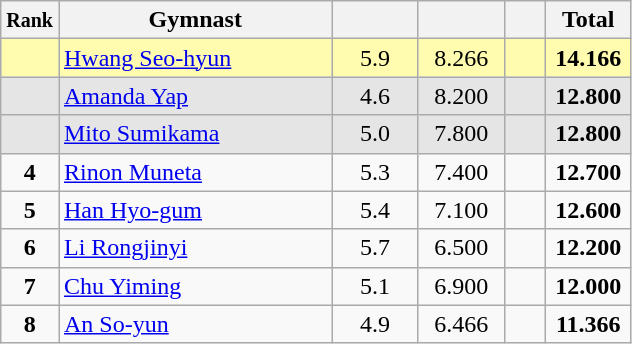<table style="text-align:center;" class="wikitable sortable">
<tr>
<th scope="col" style="width:15px;"><small>Rank</small></th>
<th scope="col" style="width:175px;">Gymnast</th>
<th scope="col" style="width:50px;"><small></small></th>
<th scope="col" style="width:50px;"><small></small></th>
<th scope="col" style="width:20px;"><small></small></th>
<th scope="col" style="width:50px;">Total</th>
</tr>
<tr style="background:#fffcaf;">
<td scope="row" style="text-align:center"><strong></strong></td>
<td style=text-align:left;"> <a href='#'>Hwang Seo-hyun</a></td>
<td>5.9</td>
<td>8.266</td>
<td></td>
<td><strong>14.166</strong></td>
</tr>
<tr style="background:#e5e5e5;">
<td scope="row" style="text-align:center"><strong></strong></td>
<td style=text-align:left;"> <a href='#'>Amanda Yap</a></td>
<td>4.6</td>
<td>8.200</td>
<td></td>
<td><strong>12.800</strong></td>
</tr>
<tr style="background:#e5e5e5;">
<td scope="row" style="text-align:center"><strong></strong></td>
<td style=text-align:left;"><em></em> <a href='#'>Mito Sumikama</a></td>
<td>5.0</td>
<td>7.800</td>
<td></td>
<td><strong>12.800</strong></td>
</tr>
<tr>
<td scope="row" style="text-align:center"><strong>4</strong></td>
<td style=text-align:left;"> <a href='#'>Rinon Muneta</a></td>
<td>5.3</td>
<td>7.400</td>
<td></td>
<td><strong>12.700</strong></td>
</tr>
<tr>
<td scope="row" style="text-align:center"><strong>5</strong></td>
<td style=text-align:left;"><em></em> <a href='#'>Han Hyo-gum</a></td>
<td>5.4</td>
<td>7.100</td>
<td></td>
<td><strong>12.600</strong></td>
</tr>
<tr>
<td scope="row" style="text-align:center"><strong>6</strong></td>
<td style=text-align:left;"><em></em> <a href='#'>Li Rongjinyi</a></td>
<td>5.7</td>
<td>6.500</td>
<td></td>
<td><strong>12.200</strong></td>
</tr>
<tr>
<td scope="row" style="text-align:center"><strong>7</strong></td>
<td style=text-align:left;"> <a href='#'>Chu Yiming</a></td>
<td>5.1</td>
<td>6.900</td>
<td></td>
<td><strong>12.000</strong></td>
</tr>
<tr>
<td scope="row" style="text-align:center"><strong>8</strong></td>
<td style=text-align:left;"> <a href='#'>An So-yun</a></td>
<td>4.9</td>
<td>6.466</td>
<td></td>
<td><strong>11.366</strong></td>
</tr>
</table>
